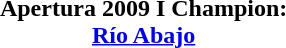<table width=95%>
<tr align=center>
<td><strong>Apertura 2009 I Champion:<br><a href='#'>Río Abajo</a></strong></td>
</tr>
</table>
